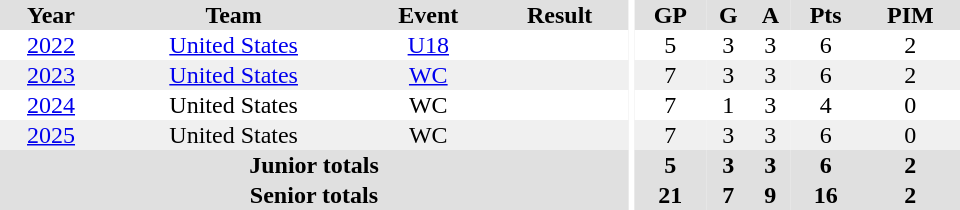<table border="0" cellpadding="1" cellspacing="0" ID="Table3" style="text-align:center; width:40em">
<tr ALIGN="center" bgcolor="#e0e0e0">
<th>Year</th>
<th>Team</th>
<th>Event</th>
<th>Result</th>
<th rowspan="99" bgcolor="#ffffff"></th>
<th>GP</th>
<th>G</th>
<th>A</th>
<th>Pts</th>
<th>PIM</th>
</tr>
<tr>
<td><a href='#'>2022</a></td>
<td><a href='#'>United States</a></td>
<td><a href='#'>U18</a></td>
<td></td>
<td>5</td>
<td>3</td>
<td>3</td>
<td>6</td>
<td>2</td>
</tr>
<tr bgcolor="#f0f0f0">
<td><a href='#'>2023</a></td>
<td><a href='#'>United States</a></td>
<td><a href='#'>WC</a></td>
<td></td>
<td>7</td>
<td>3</td>
<td>3</td>
<td>6</td>
<td>2</td>
</tr>
<tr>
<td><a href='#'>2024</a></td>
<td>United States</td>
<td>WC</td>
<td></td>
<td>7</td>
<td>1</td>
<td>3</td>
<td>4</td>
<td>0</td>
</tr>
<tr bgcolor="#f0f0f0">
<td><a href='#'>2025</a></td>
<td>United States</td>
<td>WC</td>
<td></td>
<td>7</td>
<td>3</td>
<td>3</td>
<td>6</td>
<td>0</td>
</tr>
<tr bgcolor="#e0e0e0">
<th colspan="4">Junior totals</th>
<th>5</th>
<th>3</th>
<th>3</th>
<th>6</th>
<th>2</th>
</tr>
<tr bgcolor="#e0e0e0">
<th colspan="4">Senior totals</th>
<th>21</th>
<th>7</th>
<th>9</th>
<th>16</th>
<th>2</th>
</tr>
</table>
